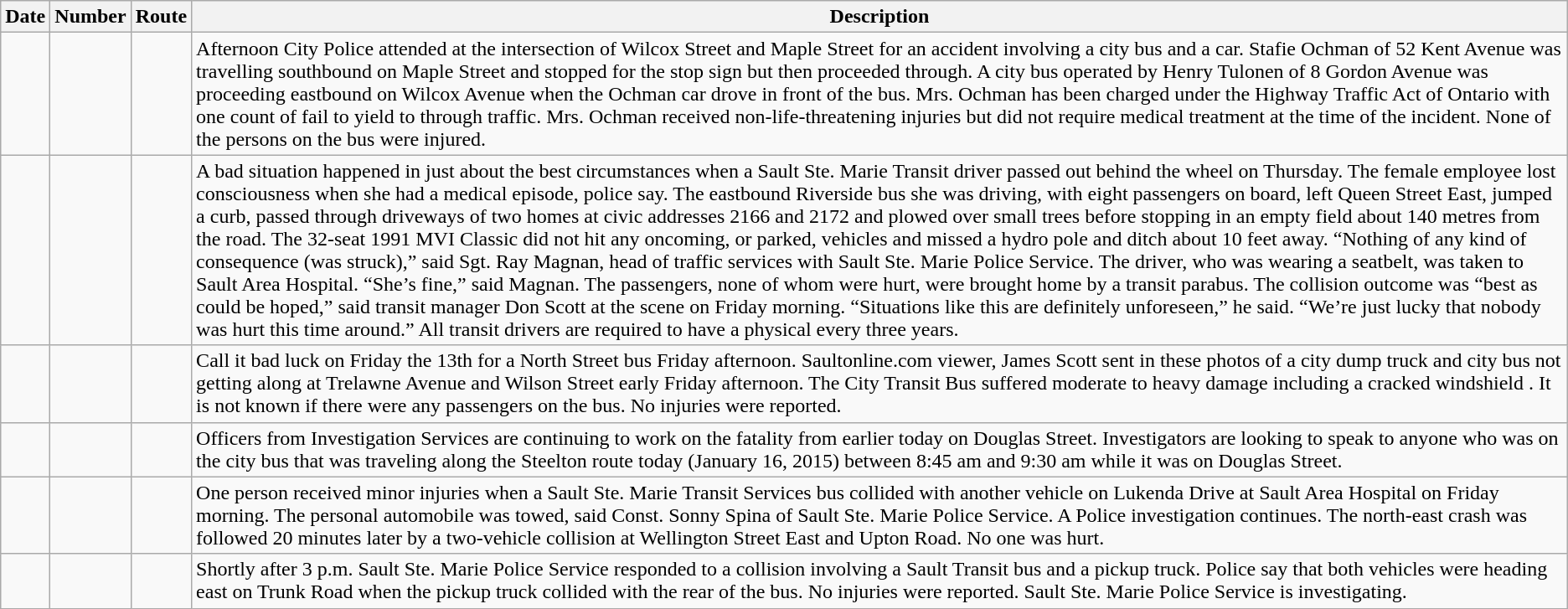<table class="wikitable">
<tr>
<th>Date</th>
<th>Number</th>
<th>Route</th>
<th>Description</th>
</tr>
<tr>
<td></td>
<td></td>
<td></td>
<td>Afternoon City Police attended at the intersection of Wilcox Street and Maple Street for an accident involving a city bus and a car. Stafie Ochman of 52 Kent Avenue was travelling southbound on Maple Street and stopped for the stop sign but then proceeded through. A city bus operated by Henry Tulonen of 8 Gordon Avenue was proceeding eastbound on Wilcox Avenue when the Ochman car drove in front of the bus. Mrs. Ochman has been charged under the Highway Traffic Act of Ontario with one count of fail to yield to through traffic. Mrs. Ochman received non-life-threatening injuries but did not require medical treatment at the time of the incident. None of the persons on the bus were injured.</td>
</tr>
<tr>
<td></td>
<td></td>
<td></td>
<td>A bad situation happened in just about the best circumstances when a Sault Ste. Marie Transit driver passed out behind the wheel on Thursday. The female employee lost consciousness when she had a medical episode, police say. The eastbound Riverside bus she was driving, with eight passengers on board, left Queen Street East, jumped a curb, passed through driveways of two homes at civic addresses 2166 and 2172 and plowed over small trees before stopping in an empty field about 140 metres from the road. The 32-seat 1991 MVI Classic did not hit any oncoming, or parked, vehicles and missed a hydro pole and ditch about 10 feet away. “Nothing of any kind of consequence (was struck),” said Sgt. Ray Magnan, head of traffic services with Sault Ste. Marie Police Service. The driver, who was wearing a seatbelt, was taken to Sault Area Hospital. “She’s fine,” said Magnan. The passengers, none of whom were hurt, were brought home by a transit parabus. The collision outcome was “best as could be hoped,” said transit manager Don Scott at the scene on Friday morning. “Situations like this are definitely unforeseen,” he said. “We’re just lucky that nobody was hurt this time around.” All transit drivers are required to have a physical every three years.</td>
</tr>
<tr>
<td></td>
<td></td>
<td></td>
<td>Call it bad luck on Friday the 13th for a North Street bus Friday afternoon. Saultonline.com viewer, James Scott sent in these photos of a city dump truck and city bus not getting along at Trelawne Avenue and Wilson Street early Friday afternoon. The City Transit Bus suffered moderate to heavy damage including a cracked windshield . It is not known if there were any passengers on the bus. No injuries were reported.</td>
</tr>
<tr>
<td></td>
<td></td>
<td></td>
<td>Officers from Investigation Services are continuing to work on the fatality from earlier today on Douglas Street. Investigators are looking to speak to anyone who was on the city bus that was traveling along the Steelton route today (January 16, 2015) between 8:45 am and 9:30 am while it was on Douglas Street.</td>
</tr>
<tr>
<td></td>
<td></td>
<td></td>
<td>One person received minor injuries when a Sault Ste. Marie Transit Services bus collided with another vehicle on Lukenda Drive at Sault Area Hospital on Friday morning. The personal automobile was towed, said Const. Sonny Spina of Sault Ste. Marie Police Service. A Police investigation continues. The north-east crash was followed 20 minutes later by a two-vehicle collision at Wellington Street East and Upton Road. No one was hurt.</td>
</tr>
<tr>
<td></td>
<td></td>
<td></td>
<td>Shortly after 3 p.m. Sault Ste. Marie Police Service responded to a collision involving a Sault Transit bus and a pickup truck. Police say that both vehicles were heading east on Trunk Road when the pickup truck collided with the rear of the bus. No injuries were reported. Sault Ste. Marie Police Service is investigating.</td>
</tr>
</table>
